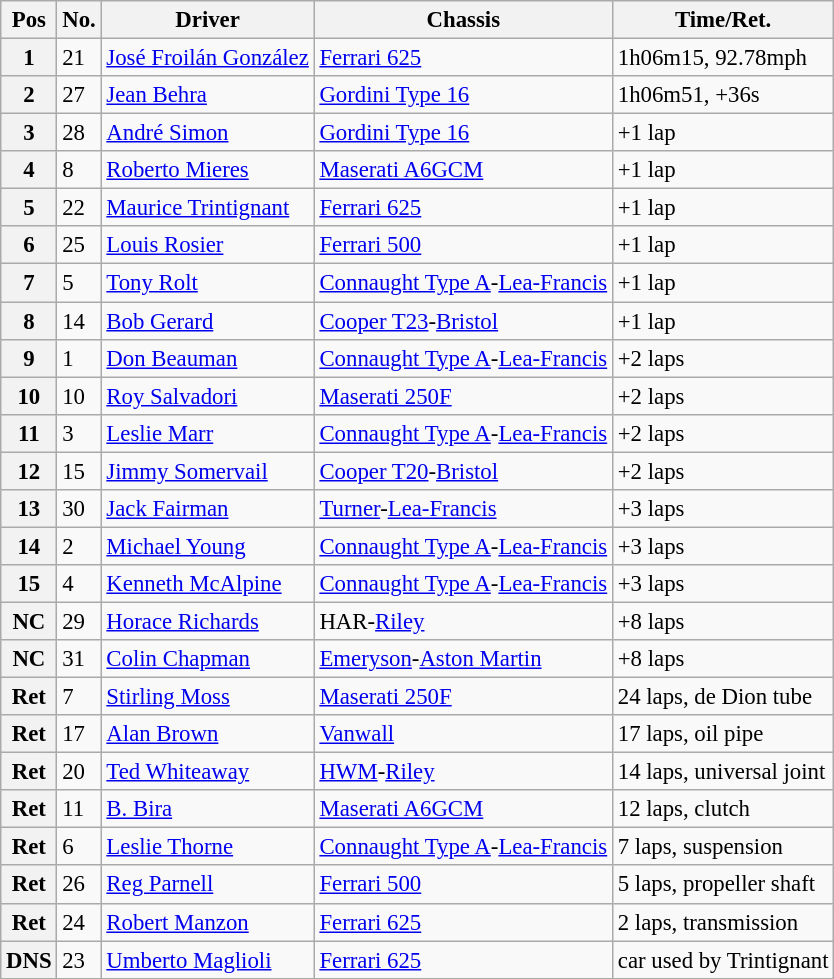<table class="wikitable" style="font-size: 95%;">
<tr>
<th>Pos</th>
<th>No.</th>
<th>Driver</th>
<th>Chassis</th>
<th>Time/Ret.</th>
</tr>
<tr>
<th>1</th>
<td>21</td>
<td> <a href='#'>José Froilán González</a></td>
<td><a href='#'>Ferrari 625</a></td>
<td>1h06m15, 92.78mph</td>
</tr>
<tr>
<th>2</th>
<td>27</td>
<td> <a href='#'>Jean Behra</a></td>
<td><a href='#'>Gordini Type 16</a></td>
<td>1h06m51, +36s</td>
</tr>
<tr>
<th>3</th>
<td>28</td>
<td> <a href='#'>André Simon</a></td>
<td><a href='#'>Gordini Type 16</a></td>
<td>+1 lap</td>
</tr>
<tr>
<th>4</th>
<td>8</td>
<td> <a href='#'>Roberto Mieres</a></td>
<td><a href='#'>Maserati A6GCM</a></td>
<td>+1 lap</td>
</tr>
<tr>
<th>5</th>
<td>22</td>
<td> <a href='#'>Maurice Trintignant</a></td>
<td><a href='#'>Ferrari 625</a></td>
<td>+1 lap</td>
</tr>
<tr>
<th>6</th>
<td>25</td>
<td> <a href='#'>Louis Rosier</a></td>
<td><a href='#'>Ferrari 500</a></td>
<td>+1 lap</td>
</tr>
<tr>
<th>7</th>
<td>5</td>
<td> <a href='#'>Tony Rolt</a></td>
<td><a href='#'>Connaught Type A</a>-<a href='#'>Lea-Francis</a></td>
<td>+1 lap</td>
</tr>
<tr>
<th>8</th>
<td>14</td>
<td> <a href='#'>Bob Gerard</a></td>
<td><a href='#'>Cooper T23</a>-<a href='#'>Bristol</a></td>
<td>+1 lap</td>
</tr>
<tr>
<th>9</th>
<td>1</td>
<td> <a href='#'>Don Beauman</a></td>
<td><a href='#'>Connaught Type A</a>-<a href='#'>Lea-Francis</a></td>
<td>+2 laps</td>
</tr>
<tr>
<th>10</th>
<td>10</td>
<td> <a href='#'>Roy Salvadori</a></td>
<td><a href='#'>Maserati 250F</a></td>
<td>+2 laps</td>
</tr>
<tr>
<th>11</th>
<td>3</td>
<td> <a href='#'>Leslie Marr</a></td>
<td><a href='#'>Connaught Type A</a>-<a href='#'>Lea-Francis</a></td>
<td>+2 laps</td>
</tr>
<tr>
<th>12</th>
<td>15</td>
<td> <a href='#'>Jimmy Somervail</a></td>
<td><a href='#'>Cooper T20</a>-<a href='#'>Bristol</a></td>
<td>+2 laps</td>
</tr>
<tr>
<th>13</th>
<td>30</td>
<td> <a href='#'>Jack Fairman</a></td>
<td><a href='#'>Turner</a>-<a href='#'>Lea-Francis</a></td>
<td>+3 laps</td>
</tr>
<tr>
<th>14</th>
<td>2</td>
<td> <a href='#'>Michael Young</a></td>
<td><a href='#'>Connaught Type A</a>-<a href='#'>Lea-Francis</a></td>
<td>+3 laps</td>
</tr>
<tr>
<th>15</th>
<td>4</td>
<td> <a href='#'>Kenneth McAlpine</a></td>
<td><a href='#'>Connaught Type A</a>-<a href='#'>Lea-Francis</a></td>
<td>+3 laps</td>
</tr>
<tr>
<th>NC</th>
<td>29</td>
<td> <a href='#'>Horace Richards</a></td>
<td>HAR-<a href='#'>Riley</a></td>
<td>+8 laps</td>
</tr>
<tr>
<th>NC</th>
<td>31</td>
<td> <a href='#'>Colin Chapman</a></td>
<td><a href='#'>Emeryson</a>-<a href='#'>Aston Martin</a></td>
<td>+8 laps</td>
</tr>
<tr>
<th>Ret</th>
<td>7</td>
<td> <a href='#'>Stirling Moss</a></td>
<td><a href='#'>Maserati 250F</a></td>
<td>24 laps, de Dion tube</td>
</tr>
<tr>
<th>Ret</th>
<td>17</td>
<td> <a href='#'>Alan Brown</a></td>
<td><a href='#'>Vanwall</a></td>
<td>17 laps, oil pipe</td>
</tr>
<tr>
<th>Ret</th>
<td>20</td>
<td> <a href='#'>Ted Whiteaway</a></td>
<td><a href='#'>HWM</a>-<a href='#'>Riley</a></td>
<td>14 laps, universal joint</td>
</tr>
<tr>
<th>Ret</th>
<td>11</td>
<td> <a href='#'>B. Bira</a></td>
<td><a href='#'>Maserati A6GCM</a></td>
<td>12 laps, clutch</td>
</tr>
<tr>
<th>Ret</th>
<td>6</td>
<td> <a href='#'>Leslie Thorne</a></td>
<td><a href='#'>Connaught Type A</a>-<a href='#'>Lea-Francis</a></td>
<td>7 laps, suspension</td>
</tr>
<tr>
<th>Ret</th>
<td>26</td>
<td> <a href='#'>Reg Parnell</a></td>
<td><a href='#'>Ferrari 500</a></td>
<td>5 laps, propeller shaft</td>
</tr>
<tr>
<th>Ret</th>
<td>24</td>
<td> <a href='#'>Robert Manzon</a></td>
<td><a href='#'>Ferrari 625</a></td>
<td>2 laps, transmission</td>
</tr>
<tr>
<th>DNS</th>
<td>23</td>
<td> <a href='#'>Umberto Maglioli</a></td>
<td><a href='#'>Ferrari 625</a></td>
<td>car used by Trintignant</td>
</tr>
</table>
